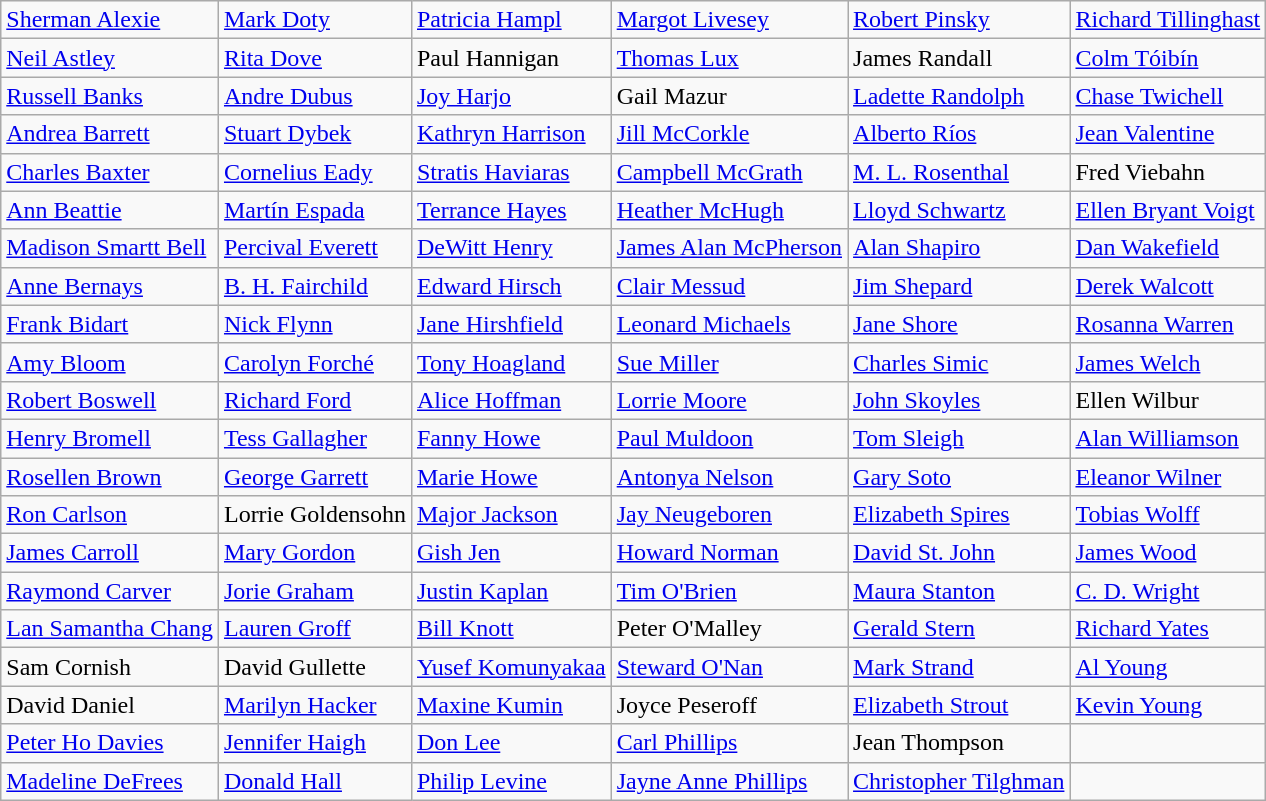<table class="wikitable">
<tr>
<td><a href='#'>Sherman Alexie</a></td>
<td><a href='#'>Mark Doty</a></td>
<td><a href='#'>Patricia Hampl</a></td>
<td><a href='#'>Margot Livesey</a></td>
<td><a href='#'>Robert Pinsky</a></td>
<td><a href='#'>Richard Tillinghast</a></td>
</tr>
<tr>
<td><a href='#'>Neil Astley</a></td>
<td><a href='#'>Rita Dove</a></td>
<td>Paul Hannigan</td>
<td><a href='#'>Thomas Lux</a></td>
<td>James Randall</td>
<td><a href='#'>Colm Tóibín</a></td>
</tr>
<tr>
<td><a href='#'>Russell Banks</a></td>
<td><a href='#'>Andre Dubus</a></td>
<td><a href='#'>Joy Harjo</a></td>
<td>Gail Mazur</td>
<td><a href='#'>Ladette Randolph</a></td>
<td><a href='#'>Chase Twichell</a></td>
</tr>
<tr>
<td><a href='#'>Andrea Barrett</a></td>
<td><a href='#'>Stuart Dybek</a></td>
<td><a href='#'>Kathryn Harrison</a></td>
<td><a href='#'>Jill McCorkle</a></td>
<td><a href='#'>Alberto Ríos</a></td>
<td><a href='#'>Jean Valentine</a></td>
</tr>
<tr>
<td><a href='#'>Charles Baxter</a></td>
<td><a href='#'>Cornelius Eady</a></td>
<td><a href='#'>Stratis Haviaras</a></td>
<td><a href='#'>Campbell McGrath</a></td>
<td><a href='#'>M. L. Rosenthal</a></td>
<td>Fred Viebahn</td>
</tr>
<tr>
<td><a href='#'>Ann Beattie</a></td>
<td><a href='#'>Martín Espada</a></td>
<td><a href='#'>Terrance Hayes</a></td>
<td><a href='#'>Heather McHugh</a></td>
<td><a href='#'>Lloyd Schwartz</a></td>
<td><a href='#'>Ellen Bryant Voigt</a></td>
</tr>
<tr>
<td><a href='#'>Madison Smartt Bell</a></td>
<td><a href='#'>Percival Everett</a></td>
<td><a href='#'>DeWitt Henry</a></td>
<td><a href='#'>James Alan McPherson</a></td>
<td><a href='#'>Alan Shapiro</a></td>
<td><a href='#'>Dan Wakefield</a></td>
</tr>
<tr>
<td><a href='#'>Anne Bernays</a></td>
<td><a href='#'>B. H. Fairchild</a></td>
<td><a href='#'>Edward Hirsch</a></td>
<td><a href='#'>Clair Messud</a></td>
<td><a href='#'>Jim Shepard</a></td>
<td><a href='#'>Derek Walcott</a></td>
</tr>
<tr>
<td><a href='#'>Frank Bidart</a></td>
<td><a href='#'>Nick Flynn</a></td>
<td><a href='#'>Jane Hirshfield</a></td>
<td><a href='#'>Leonard Michaels</a></td>
<td><a href='#'>Jane Shore</a></td>
<td><a href='#'>Rosanna Warren</a></td>
</tr>
<tr>
<td><a href='#'>Amy Bloom</a></td>
<td><a href='#'>Carolyn Forché</a></td>
<td><a href='#'>Tony Hoagland</a></td>
<td><a href='#'>Sue Miller</a></td>
<td><a href='#'>Charles Simic</a></td>
<td><a href='#'>James Welch</a></td>
</tr>
<tr>
<td><a href='#'>Robert Boswell</a></td>
<td><a href='#'>Richard Ford</a></td>
<td><a href='#'>Alice Hoffman</a></td>
<td><a href='#'>Lorrie Moore</a></td>
<td><a href='#'>John Skoyles</a></td>
<td>Ellen Wilbur</td>
</tr>
<tr>
<td><a href='#'>Henry Bromell</a></td>
<td><a href='#'>Tess Gallagher</a></td>
<td><a href='#'>Fanny Howe</a></td>
<td><a href='#'>Paul Muldoon</a></td>
<td><a href='#'>Tom Sleigh</a></td>
<td><a href='#'>Alan Williamson</a></td>
</tr>
<tr>
<td><a href='#'>Rosellen Brown</a></td>
<td><a href='#'>George Garrett</a></td>
<td><a href='#'>Marie Howe</a></td>
<td><a href='#'>Antonya Nelson</a></td>
<td><a href='#'>Gary Soto</a></td>
<td><a href='#'>Eleanor Wilner</a></td>
</tr>
<tr>
<td><a href='#'>Ron Carlson</a></td>
<td>Lorrie Goldensohn</td>
<td><a href='#'>Major Jackson</a></td>
<td><a href='#'>Jay Neugeboren</a></td>
<td><a href='#'>Elizabeth Spires</a></td>
<td><a href='#'>Tobias Wolff</a></td>
</tr>
<tr>
<td><a href='#'>James Carroll</a></td>
<td><a href='#'>Mary Gordon</a></td>
<td><a href='#'>Gish Jen</a></td>
<td><a href='#'>Howard Norman</a></td>
<td><a href='#'>David St. John</a></td>
<td><a href='#'>James Wood</a></td>
</tr>
<tr>
<td><a href='#'>Raymond Carver</a></td>
<td><a href='#'>Jorie Graham</a></td>
<td><a href='#'>Justin Kaplan</a></td>
<td><a href='#'>Tim O'Brien</a></td>
<td><a href='#'>Maura Stanton</a></td>
<td><a href='#'>C. D. Wright</a></td>
</tr>
<tr>
<td><a href='#'>Lan Samantha Chang</a></td>
<td><a href='#'>Lauren Groff</a></td>
<td><a href='#'>Bill Knott</a></td>
<td>Peter O'Malley</td>
<td><a href='#'>Gerald Stern</a></td>
<td><a href='#'>Richard Yates</a></td>
</tr>
<tr>
<td>Sam Cornish</td>
<td>David Gullette</td>
<td><a href='#'>Yusef Komunyakaa</a></td>
<td><a href='#'>Steward O'Nan</a></td>
<td><a href='#'>Mark Strand</a></td>
<td><a href='#'>Al Young</a></td>
</tr>
<tr>
<td>David Daniel</td>
<td><a href='#'>Marilyn Hacker</a></td>
<td><a href='#'>Maxine Kumin</a></td>
<td>Joyce Peseroff</td>
<td><a href='#'>Elizabeth Strout</a></td>
<td><a href='#'>Kevin Young</a></td>
</tr>
<tr>
<td><a href='#'>Peter Ho Davies</a></td>
<td><a href='#'>Jennifer Haigh</a></td>
<td><a href='#'>Don Lee</a></td>
<td><a href='#'>Carl Phillips</a></td>
<td>Jean Thompson</td>
<td></td>
</tr>
<tr>
<td><a href='#'>Madeline DeFrees</a></td>
<td><a href='#'>Donald Hall</a></td>
<td><a href='#'>Philip Levine</a></td>
<td><a href='#'>Jayne Anne Phillips</a></td>
<td><a href='#'>Christopher Tilghman</a></td>
<td></td>
</tr>
</table>
